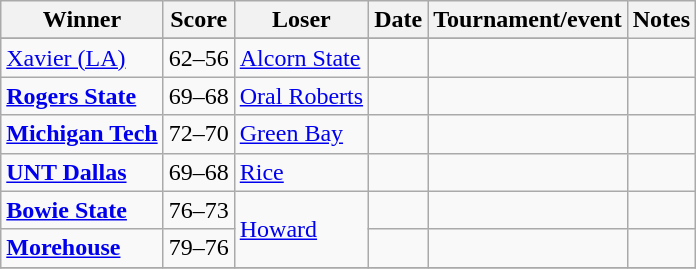<table class="wikitable sortable">
<tr>
<th>Winner</th>
<th>Score</th>
<th>Loser</th>
<th>Date</th>
<th>Tournament/event</th>
<th class="sortable">Notes</th>
</tr>
<tr>
</tr>
<tr>
<td><a href='#'>Xavier (LA)</a> </td>
<td>62–56</td>
<td><a href='#'>Alcorn State</a></td>
<td></td>
<td></td>
</tr>
<tr>
<td><strong><a href='#'>Rogers State</a> </strong></td>
<td>69–68</td>
<td><a href='#'>Oral Roberts</a></td>
<td></td>
<td></td>
<td></td>
</tr>
<tr>
<td><strong><a href='#'>Michigan Tech</a> </strong></td>
<td>72–70</td>
<td><a href='#'>Green Bay</a></td>
<td></td>
<td></td>
<td></td>
</tr>
<tr>
<td><strong><a href='#'>UNT Dallas</a> </strong></td>
<td>69–68</td>
<td><a href='#'>Rice</a></td>
<td></td>
<td></td>
<td></td>
</tr>
<tr>
<td><strong><a href='#'>Bowie State</a> </strong></td>
<td>76–73</td>
<td rowspan=2><a href='#'>Howard</a></td>
<td></td>
<td></td>
<td></td>
</tr>
<tr>
<td><strong><a href='#'>Morehouse</a> </strong></td>
<td>79–76</td>
<td></td>
<td></td>
<td></td>
</tr>
<tr>
</tr>
</table>
